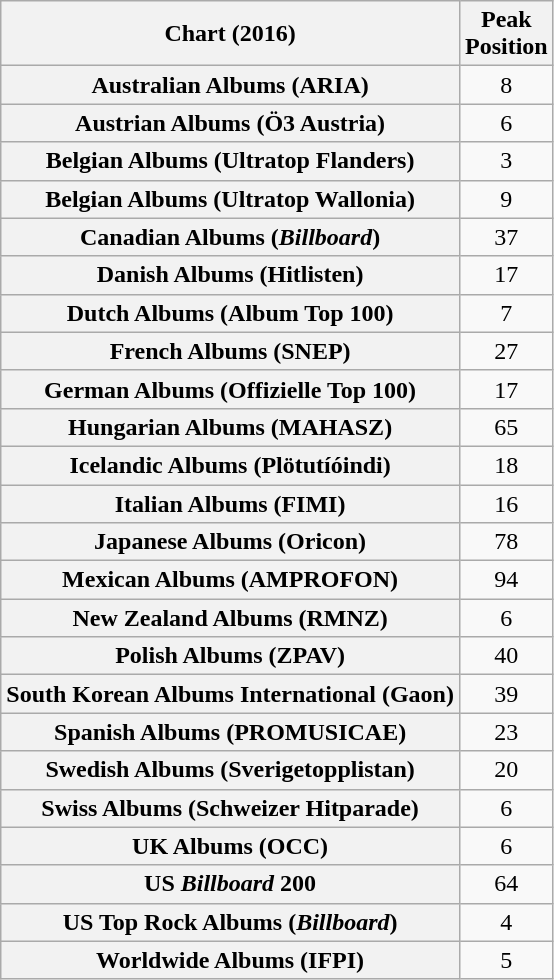<table class="wikitable sortable plainrowheaders" style="text-align:center">
<tr>
<th scope="col">Chart (2016)</th>
<th scope="col">Peak<br>Position</th>
</tr>
<tr>
<th scope="row">Australian Albums (ARIA)</th>
<td>8</td>
</tr>
<tr>
<th scope="row">Austrian Albums (Ö3 Austria)</th>
<td>6</td>
</tr>
<tr>
<th scope="row">Belgian Albums (Ultratop Flanders)</th>
<td>3</td>
</tr>
<tr>
<th scope="row">Belgian Albums (Ultratop Wallonia)</th>
<td>9</td>
</tr>
<tr>
<th scope="row">Canadian Albums (<em>Billboard</em>)</th>
<td>37</td>
</tr>
<tr>
<th scope="row">Danish Albums (Hitlisten)</th>
<td>17</td>
</tr>
<tr>
<th scope="row">Dutch Albums (Album Top 100)</th>
<td>7</td>
</tr>
<tr>
<th scope="row">French Albums (SNEP)</th>
<td>27</td>
</tr>
<tr>
<th scope="row">German Albums (Offizielle Top 100)</th>
<td>17</td>
</tr>
<tr>
<th scope="row">Hungarian Albums (MAHASZ)</th>
<td>65</td>
</tr>
<tr>
<th scope="row">Icelandic Albums (Plötutíóindi)</th>
<td>18</td>
</tr>
<tr>
<th scope="row">Italian Albums (FIMI)</th>
<td>16</td>
</tr>
<tr>
<th scope="row">Japanese Albums (Oricon)</th>
<td>78</td>
</tr>
<tr>
<th scope="row">Mexican Albums (AMPROFON)</th>
<td>94</td>
</tr>
<tr>
<th scope="row">New Zealand Albums (RMNZ)</th>
<td>6</td>
</tr>
<tr>
<th scope="row">Polish Albums (ZPAV)</th>
<td>40</td>
</tr>
<tr>
<th scope="row">South Korean Albums International (Gaon)</th>
<td>39</td>
</tr>
<tr>
<th scope="row">Spanish Albums (PROMUSICAE)</th>
<td>23</td>
</tr>
<tr>
<th scope="row">Swedish Albums (Sverigetopplistan)</th>
<td>20</td>
</tr>
<tr>
<th scope="row">Swiss Albums (Schweizer Hitparade)</th>
<td>6</td>
</tr>
<tr>
<th scope="row">UK Albums (OCC)</th>
<td>6</td>
</tr>
<tr>
<th scope="row">US <em>Billboard</em> 200</th>
<td>64</td>
</tr>
<tr>
<th scope="row">US Top Rock Albums (<em>Billboard</em>)</th>
<td>4</td>
</tr>
<tr>
<th scope="row">Worldwide Albums (IFPI)</th>
<td>5</td>
</tr>
</table>
